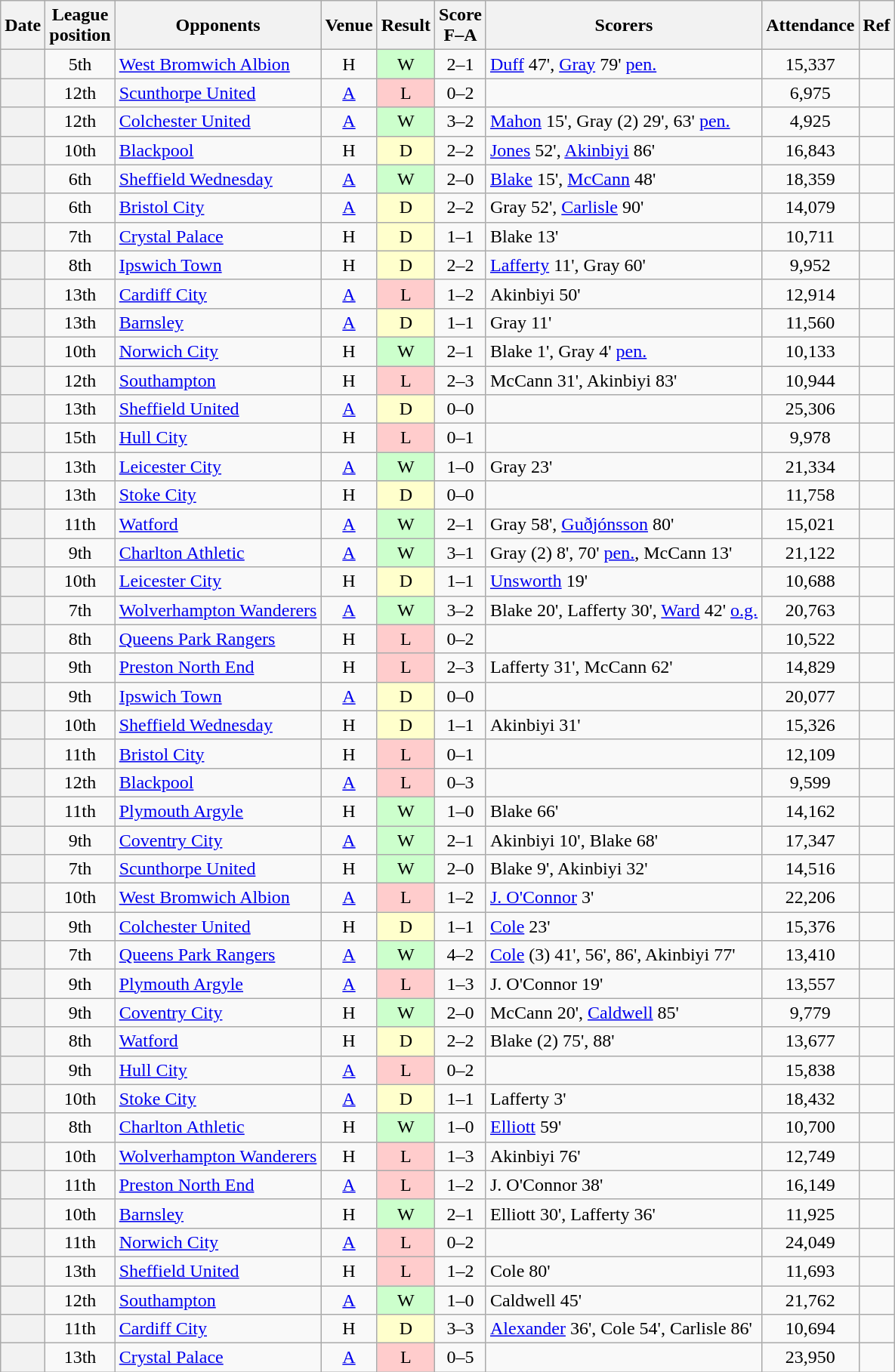<table class="wikitable plainrowheaders sortable" style="text-align:center">
<tr>
<th scope="col">Date</th>
<th scope="col">League<br>position</th>
<th scope="col">Opponents</th>
<th scope="col">Venue</th>
<th scope="col">Result</th>
<th scope="col">Score<br>F–A</th>
<th scope="col" class="unsortable">Scorers</th>
<th scope="col">Attendance</th>
<th scope="col" class="unsortable">Ref</th>
</tr>
<tr>
<th scope="row"></th>
<td>5th</td>
<td align="left"><a href='#'>West Bromwich Albion</a></td>
<td>H</td>
<td bgcolor="#ccffcc">W</td>
<td>2–1</td>
<td align="left"><a href='#'>Duff</a> 47', <a href='#'>Gray</a> 79' <a href='#'>pen.</a></td>
<td>15,337</td>
<td></td>
</tr>
<tr>
<th scope="row"></th>
<td>12th</td>
<td align="left"><a href='#'>Scunthorpe United</a></td>
<td><a href='#'>A</a></td>
<td bgcolor="#ffcccc">L</td>
<td>0–2</td>
<td align="left"></td>
<td>6,975</td>
<td></td>
</tr>
<tr>
<th scope="row"></th>
<td>12th</td>
<td align="left"><a href='#'>Colchester United</a></td>
<td><a href='#'>A</a></td>
<td bgcolor="#ccffcc">W</td>
<td>3–2</td>
<td align="left"><a href='#'>Mahon</a> 15', Gray (2) 29', 63' <a href='#'>pen.</a></td>
<td>4,925</td>
<td></td>
</tr>
<tr>
<th scope="row"></th>
<td>10th</td>
<td align="left"><a href='#'>Blackpool</a></td>
<td>H</td>
<td bgcolor="#ffffcc">D</td>
<td>2–2</td>
<td align="left"><a href='#'>Jones</a> 52', <a href='#'>Akinbiyi</a> 86'</td>
<td>16,843</td>
<td></td>
</tr>
<tr>
<th scope="row"></th>
<td>6th</td>
<td align="left"><a href='#'>Sheffield Wednesday</a></td>
<td><a href='#'>A</a></td>
<td bgcolor="#ccffcc">W</td>
<td>2–0</td>
<td align="left"><a href='#'>Blake</a> 15', <a href='#'>McCann</a> 48'</td>
<td>18,359</td>
<td></td>
</tr>
<tr>
<th scope="row"></th>
<td>6th</td>
<td align="left"><a href='#'>Bristol City</a></td>
<td><a href='#'>A</a></td>
<td bgcolor="#ffffcc">D</td>
<td>2–2</td>
<td align="left">Gray 52', <a href='#'>Carlisle</a> 90'</td>
<td>14,079</td>
<td></td>
</tr>
<tr>
<th scope="row"></th>
<td>7th</td>
<td align="left"><a href='#'>Crystal Palace</a></td>
<td>H</td>
<td bgcolor="#ffffcc">D</td>
<td>1–1</td>
<td align="left">Blake 13'</td>
<td>10,711</td>
<td></td>
</tr>
<tr>
<th scope="row"></th>
<td>8th</td>
<td align="left"><a href='#'>Ipswich Town</a></td>
<td>H</td>
<td bgcolor="#ffffcc">D</td>
<td>2–2</td>
<td align="left"><a href='#'>Lafferty</a> 11', Gray 60'</td>
<td>9,952</td>
<td></td>
</tr>
<tr>
<th scope="row"></th>
<td>13th</td>
<td align="left"><a href='#'>Cardiff City</a></td>
<td><a href='#'>A</a></td>
<td bgcolor="#ffcccc">L</td>
<td>1–2</td>
<td align="left">Akinbiyi 50'</td>
<td>12,914</td>
<td></td>
</tr>
<tr>
<th scope="row"></th>
<td>13th</td>
<td align="left"><a href='#'>Barnsley</a></td>
<td><a href='#'>A</a></td>
<td bgcolor="#ffffcc">D</td>
<td>1–1</td>
<td align="left">Gray 11'</td>
<td>11,560</td>
<td></td>
</tr>
<tr>
<th scope="row"></th>
<td>10th</td>
<td align="left"><a href='#'>Norwich City</a></td>
<td>H</td>
<td bgcolor="#ccffcc">W</td>
<td>2–1</td>
<td align="left">Blake 1', Gray 4' <a href='#'>pen.</a></td>
<td>10,133</td>
<td></td>
</tr>
<tr>
<th scope="row"></th>
<td>12th</td>
<td align="left"><a href='#'>Southampton</a></td>
<td>H</td>
<td bgcolor="#ffcccc">L</td>
<td>2–3</td>
<td align="left">McCann 31', Akinbiyi 83'</td>
<td>10,944</td>
<td></td>
</tr>
<tr>
<th scope="row"></th>
<td>13th</td>
<td align="left"><a href='#'>Sheffield United</a></td>
<td><a href='#'>A</a></td>
<td bgcolor="#ffffcc">D</td>
<td>0–0</td>
<td align="left"></td>
<td>25,306</td>
<td></td>
</tr>
<tr>
<th scope="row"></th>
<td>15th</td>
<td align="left"><a href='#'>Hull City</a></td>
<td>H</td>
<td bgcolor="#ffcccc">L</td>
<td>0–1</td>
<td align="left"></td>
<td>9,978</td>
<td></td>
</tr>
<tr>
<th scope="row"></th>
<td>13th</td>
<td align="left"><a href='#'>Leicester City</a></td>
<td><a href='#'>A</a></td>
<td bgcolor="#ccffcc">W</td>
<td>1–0</td>
<td align="left">Gray 23'</td>
<td>21,334</td>
<td></td>
</tr>
<tr>
<th scope="row"></th>
<td>13th</td>
<td align="left"><a href='#'>Stoke City</a></td>
<td>H</td>
<td bgcolor="#ffffcc">D</td>
<td>0–0</td>
<td align="left"></td>
<td>11,758</td>
<td></td>
</tr>
<tr>
<th scope="row"></th>
<td>11th</td>
<td align="left"><a href='#'>Watford</a></td>
<td><a href='#'>A</a></td>
<td bgcolor="#ccffcc">W</td>
<td>2–1</td>
<td align="left">Gray 58', <a href='#'>Guðjónsson</a> 80'</td>
<td>15,021</td>
<td></td>
</tr>
<tr>
<th scope="row"></th>
<td>9th</td>
<td align="left"><a href='#'>Charlton Athletic</a></td>
<td><a href='#'>A</a></td>
<td bgcolor="#ccffcc">W</td>
<td>3–1</td>
<td align="left">Gray (2) 8', 70' <a href='#'>pen.</a>, McCann 13'</td>
<td>21,122</td>
<td></td>
</tr>
<tr>
<th scope="row"></th>
<td>10th</td>
<td align="left"><a href='#'>Leicester City</a></td>
<td>H</td>
<td bgcolor="#ffffcc">D</td>
<td>1–1</td>
<td align="left"><a href='#'>Unsworth</a> 19'</td>
<td>10,688</td>
<td></td>
</tr>
<tr>
<th scope="row"></th>
<td>7th</td>
<td align="left"><a href='#'>Wolverhampton Wanderers</a></td>
<td><a href='#'>A</a></td>
<td bgcolor="#ccffcc">W</td>
<td>3–2</td>
<td align="left">Blake 20', Lafferty 30', <a href='#'>Ward</a> 42' <a href='#'>o.g.</a></td>
<td>20,763</td>
<td></td>
</tr>
<tr>
<th scope="row"></th>
<td>8th</td>
<td align="left"><a href='#'>Queens Park Rangers</a></td>
<td>H</td>
<td bgcolor="#ffcccc">L</td>
<td>0–2</td>
<td align="left"></td>
<td>10,522</td>
<td></td>
</tr>
<tr>
<th scope="row"></th>
<td>9th</td>
<td align="left"><a href='#'>Preston North End</a></td>
<td>H</td>
<td bgcolor="#ffcccc">L</td>
<td>2–3</td>
<td align="left">Lafferty 31', McCann 62'</td>
<td>14,829</td>
<td></td>
</tr>
<tr>
<th scope="row"></th>
<td>9th</td>
<td align="left"><a href='#'>Ipswich Town</a></td>
<td><a href='#'>A</a></td>
<td bgcolor="#ffffcc">D</td>
<td>0–0</td>
<td align="left"></td>
<td>20,077</td>
<td></td>
</tr>
<tr>
<th scope="row"></th>
<td>10th</td>
<td align="left"><a href='#'>Sheffield Wednesday</a></td>
<td>H</td>
<td bgcolor="#ffffcc">D</td>
<td>1–1</td>
<td align="left">Akinbiyi 31'</td>
<td>15,326</td>
<td></td>
</tr>
<tr>
<th scope="row"></th>
<td>11th</td>
<td align="left"><a href='#'>Bristol City</a></td>
<td>H</td>
<td bgcolor="#ffcccc">L</td>
<td>0–1</td>
<td align="left"></td>
<td>12,109</td>
<td></td>
</tr>
<tr>
<th scope="row"></th>
<td>12th</td>
<td align="left"><a href='#'>Blackpool</a></td>
<td><a href='#'>A</a></td>
<td bgcolor="#ffcccc">L</td>
<td>0–3</td>
<td align="left"></td>
<td>9,599</td>
<td></td>
</tr>
<tr>
<th scope="row"></th>
<td>11th</td>
<td align="left"><a href='#'>Plymouth Argyle</a></td>
<td>H</td>
<td bgcolor="#ccffcc">W</td>
<td>1–0</td>
<td align="left">Blake 66'</td>
<td>14,162</td>
<td></td>
</tr>
<tr>
<th scope="row"></th>
<td>9th</td>
<td align="left"><a href='#'>Coventry City</a></td>
<td><a href='#'>A</a></td>
<td bgcolor="#ccffcc">W</td>
<td>2–1</td>
<td align="left">Akinbiyi 10', Blake 68'</td>
<td>17,347</td>
<td></td>
</tr>
<tr>
<th scope="row"></th>
<td>7th</td>
<td align="left"><a href='#'>Scunthorpe United</a></td>
<td>H</td>
<td bgcolor="#ccffcc">W</td>
<td>2–0</td>
<td align="left">Blake 9', Akinbiyi 32'</td>
<td>14,516</td>
<td></td>
</tr>
<tr>
<th scope="row"></th>
<td>10th</td>
<td align="left"><a href='#'>West Bromwich Albion</a></td>
<td><a href='#'>A</a></td>
<td bgcolor="#ffcccc">L</td>
<td>1–2</td>
<td align="left"><a href='#'>J. O'Connor</a> 3'</td>
<td>22,206</td>
<td></td>
</tr>
<tr>
<th scope="row"></th>
<td>9th</td>
<td align="left"><a href='#'>Colchester United</a></td>
<td>H</td>
<td bgcolor="#ffffcc">D</td>
<td>1–1</td>
<td align="left"><a href='#'>Cole</a> 23'</td>
<td>15,376</td>
<td></td>
</tr>
<tr>
<th scope="row"></th>
<td>7th</td>
<td align="left"><a href='#'>Queens Park Rangers</a></td>
<td><a href='#'>A</a></td>
<td bgcolor="#ccffcc">W</td>
<td>4–2</td>
<td align="left"><a href='#'>Cole</a> (3) 41', 56', 86', Akinbiyi 77'</td>
<td>13,410</td>
<td></td>
</tr>
<tr>
<th scope="row"></th>
<td>9th</td>
<td align="left"><a href='#'>Plymouth Argyle</a></td>
<td><a href='#'>A</a></td>
<td bgcolor="#ffcccc">L</td>
<td>1–3</td>
<td align="left">J. O'Connor 19'</td>
<td>13,557</td>
<td></td>
</tr>
<tr>
<th scope="row"></th>
<td>9th</td>
<td align="left"><a href='#'>Coventry City</a></td>
<td>H</td>
<td bgcolor="#ccffcc">W</td>
<td>2–0</td>
<td align="left">McCann 20', <a href='#'>Caldwell</a> 85'</td>
<td>9,779</td>
<td></td>
</tr>
<tr>
<th scope="row"></th>
<td>8th</td>
<td align="left"><a href='#'>Watford</a></td>
<td>H</td>
<td bgcolor="#ffffcc">D</td>
<td>2–2</td>
<td align="left">Blake (2) 75', 88'</td>
<td>13,677</td>
<td></td>
</tr>
<tr>
<th scope="row"></th>
<td>9th</td>
<td align="left"><a href='#'>Hull City</a></td>
<td><a href='#'>A</a></td>
<td bgcolor="#ffcccc">L</td>
<td>0–2</td>
<td align="left"></td>
<td>15,838</td>
<td></td>
</tr>
<tr>
<th scope="row"></th>
<td>10th</td>
<td align="left"><a href='#'>Stoke City</a></td>
<td><a href='#'>A</a></td>
<td bgcolor="#ffffcc">D</td>
<td>1–1</td>
<td align="left">Lafferty 3'</td>
<td>18,432</td>
<td></td>
</tr>
<tr>
<th scope="row"></th>
<td>8th</td>
<td align="left"><a href='#'>Charlton Athletic</a></td>
<td>H</td>
<td bgcolor="#ccffcc">W</td>
<td>1–0</td>
<td align="left"><a href='#'>Elliott</a> 59'</td>
<td>10,700</td>
<td></td>
</tr>
<tr>
<th scope="row"></th>
<td>10th</td>
<td align="left"><a href='#'>Wolverhampton Wanderers</a></td>
<td>H</td>
<td bgcolor="#ffcccc">L</td>
<td>1–3</td>
<td align="left">Akinbiyi 76'</td>
<td>12,749</td>
<td></td>
</tr>
<tr>
<th scope="row"></th>
<td>11th</td>
<td align="left"><a href='#'>Preston North End</a></td>
<td><a href='#'>A</a></td>
<td bgcolor="#ffcccc">L</td>
<td>1–2</td>
<td align="left">J. O'Connor 38'</td>
<td>16,149</td>
<td></td>
</tr>
<tr>
<th scope="row"></th>
<td>10th</td>
<td align="left"><a href='#'>Barnsley</a></td>
<td>H</td>
<td bgcolor="#ccffcc">W</td>
<td>2–1</td>
<td align="left">Elliott 30', Lafferty 36'</td>
<td>11,925</td>
<td></td>
</tr>
<tr>
<th scope="row"></th>
<td>11th</td>
<td align="left"><a href='#'>Norwich City</a></td>
<td><a href='#'>A</a></td>
<td bgcolor="#ffcccc">L</td>
<td>0–2</td>
<td align="left"></td>
<td>24,049</td>
<td></td>
</tr>
<tr>
<th scope="row"></th>
<td>13th</td>
<td align="left"><a href='#'>Sheffield United</a></td>
<td>H</td>
<td bgcolor="#ffcccc">L</td>
<td>1–2</td>
<td align="left">Cole 80'</td>
<td>11,693</td>
<td></td>
</tr>
<tr>
<th scope="row"></th>
<td>12th</td>
<td align="left"><a href='#'>Southampton</a></td>
<td><a href='#'>A</a></td>
<td bgcolor="#ccffcc">W</td>
<td>1–0</td>
<td align="left">Caldwell 45'</td>
<td>21,762</td>
<td></td>
</tr>
<tr>
<th scope="row"></th>
<td>11th</td>
<td align="left"><a href='#'>Cardiff City</a></td>
<td>H</td>
<td bgcolor="#ffffcc">D</td>
<td>3–3</td>
<td align="left"><a href='#'>Alexander</a> 36', Cole 54', Carlisle 86'</td>
<td>10,694</td>
<td></td>
</tr>
<tr>
<th scope="row"></th>
<td>13th</td>
<td align="left"><a href='#'>Crystal Palace</a></td>
<td><a href='#'>A</a></td>
<td bgcolor="#ffcccc">L</td>
<td>0–5</td>
<td align="left"></td>
<td>23,950</td>
<td></td>
</tr>
</table>
